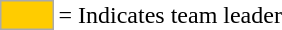<table>
<tr>
<td style="background:#fc0; border:1px solid #aaa; width:2em;"></td>
<td>= Indicates team leader</td>
</tr>
</table>
